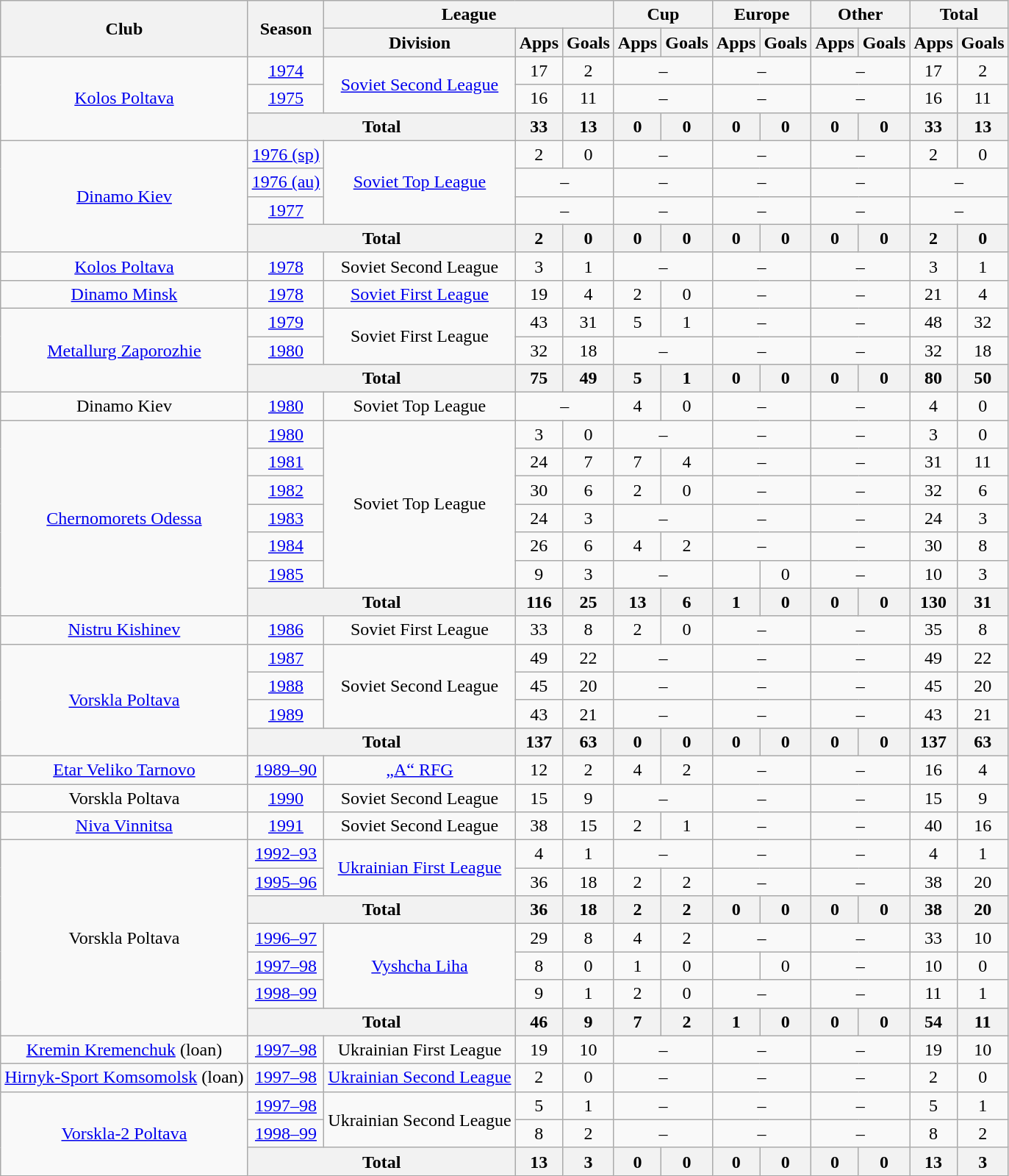<table class="wikitable" style="text-align:center">
<tr>
<th rowspan="2">Club</th>
<th rowspan="2">Season</th>
<th colspan="3">League</th>
<th colspan="2">Cup</th>
<th colspan="2">Europe</th>
<th colspan="2">Other</th>
<th colspan="2">Total</th>
</tr>
<tr>
<th>Division</th>
<th>Apps</th>
<th>Goals</th>
<th>Apps</th>
<th>Goals</th>
<th>Apps</th>
<th>Goals</th>
<th>Apps</th>
<th>Goals</th>
<th>Apps</th>
<th>Goals</th>
</tr>
<tr>
<td rowspan="3"><a href='#'>Kolos Poltava</a></td>
<td><a href='#'>1974</a></td>
<td rowspan="2"><a href='#'>Soviet Second League</a></td>
<td>17</td>
<td>2</td>
<td colspan="2">–</td>
<td colspan="2">–</td>
<td colspan="2">–</td>
<td>17</td>
<td>2</td>
</tr>
<tr>
<td><a href='#'>1975</a></td>
<td>16</td>
<td>11</td>
<td colspan="2">–</td>
<td colspan="2">–</td>
<td colspan="2">–</td>
<td>16</td>
<td>11</td>
</tr>
<tr>
<th colspan="2">Total</th>
<th>33</th>
<th>13</th>
<th>0</th>
<th>0</th>
<th>0</th>
<th>0</th>
<th>0</th>
<th>0</th>
<th>33</th>
<th>13</th>
</tr>
<tr>
<td rowspan="4"><a href='#'>Dinamo Kiev</a></td>
<td><a href='#'>1976 (sp)</a></td>
<td rowspan="3"><a href='#'>Soviet Top League</a></td>
<td>2</td>
<td>0</td>
<td colspan="2">–</td>
<td colspan="2">–</td>
<td colspan="2">–</td>
<td>2</td>
<td>0</td>
</tr>
<tr>
<td><a href='#'>1976 (au)</a></td>
<td colspan="2">–</td>
<td colspan="2">–</td>
<td colspan="2">–</td>
<td colspan="2">–</td>
<td colspan="2">–</td>
</tr>
<tr>
<td><a href='#'>1977</a></td>
<td colspan="2">–</td>
<td colspan="2">–</td>
<td colspan="2">–</td>
<td colspan="2">–</td>
<td colspan="2">–</td>
</tr>
<tr>
<th colspan="2">Total</th>
<th>2</th>
<th>0</th>
<th>0</th>
<th>0</th>
<th>0</th>
<th>0</th>
<th>0</th>
<th>0</th>
<th>2</th>
<th>0</th>
</tr>
<tr>
<td><a href='#'>Kolos Poltava</a></td>
<td><a href='#'>1978</a></td>
<td>Soviet Second League</td>
<td>3</td>
<td>1</td>
<td colspan="2">–</td>
<td colspan="2">–</td>
<td colspan="2">–</td>
<td>3</td>
<td>1</td>
</tr>
<tr>
<td><a href='#'>Dinamo Minsk</a></td>
<td><a href='#'>1978</a></td>
<td><a href='#'>Soviet First League</a></td>
<td>19</td>
<td>4</td>
<td>2</td>
<td>0</td>
<td colspan="2">–</td>
<td colspan="2">–</td>
<td>21</td>
<td>4</td>
</tr>
<tr>
<td rowspan="3"><a href='#'>Metallurg Zaporozhie</a></td>
<td><a href='#'>1979</a></td>
<td rowspan="2">Soviet First League</td>
<td>43</td>
<td>31</td>
<td>5</td>
<td>1</td>
<td colspan="2">–</td>
<td colspan="2">–</td>
<td>48</td>
<td>32</td>
</tr>
<tr>
<td><a href='#'>1980</a></td>
<td>32</td>
<td>18</td>
<td colspan="2">–</td>
<td colspan="2">–</td>
<td colspan="2">–</td>
<td>32</td>
<td>18</td>
</tr>
<tr>
<th colspan="2">Total</th>
<th>75</th>
<th>49</th>
<th>5</th>
<th>1</th>
<th>0</th>
<th>0</th>
<th>0</th>
<th>0</th>
<th>80</th>
<th>50</th>
</tr>
<tr>
<td>Dinamo Kiev</td>
<td><a href='#'>1980</a></td>
<td>Soviet Top League</td>
<td colspan="2">–</td>
<td>4</td>
<td>0</td>
<td colspan="2">–</td>
<td colspan="2">–</td>
<td>4</td>
<td>0</td>
</tr>
<tr>
<td rowspan="7"><a href='#'>Chernomorets Odessa</a></td>
<td><a href='#'>1980</a></td>
<td rowspan="6">Soviet Top League</td>
<td>3</td>
<td>0</td>
<td colspan="2">–</td>
<td colspan="2">–</td>
<td colspan="2">–</td>
<td>3</td>
<td>0</td>
</tr>
<tr>
<td><a href='#'>1981</a></td>
<td>24</td>
<td>7</td>
<td>7</td>
<td>4</td>
<td colspan="2">–</td>
<td colspan="2">–</td>
<td>31</td>
<td>11</td>
</tr>
<tr>
<td><a href='#'>1982</a></td>
<td>30</td>
<td>6</td>
<td>2</td>
<td>0</td>
<td colspan="2">–</td>
<td colspan="2">–</td>
<td>32</td>
<td>6</td>
</tr>
<tr>
<td><a href='#'>1983</a></td>
<td>24</td>
<td>3</td>
<td colspan="2">–</td>
<td colspan="2">–</td>
<td colspan="2">–</td>
<td>24</td>
<td>3</td>
</tr>
<tr>
<td><a href='#'>1984</a></td>
<td>26</td>
<td>6</td>
<td>4</td>
<td>2</td>
<td colspan="2">–</td>
<td colspan="2">–</td>
<td>30</td>
<td>8</td>
</tr>
<tr>
<td><a href='#'>1985</a></td>
<td>9</td>
<td>3</td>
<td colspan="2">–</td>
<td></td>
<td>0</td>
<td colspan="2">–</td>
<td>10</td>
<td>3</td>
</tr>
<tr>
<th colspan="2">Total</th>
<th>116</th>
<th>25</th>
<th>13</th>
<th>6</th>
<th>1</th>
<th>0</th>
<th>0</th>
<th>0</th>
<th>130</th>
<th>31</th>
</tr>
<tr>
<td><a href='#'>Nistru Kishinev</a></td>
<td><a href='#'>1986</a></td>
<td>Soviet First League</td>
<td>33</td>
<td>8</td>
<td>2</td>
<td>0</td>
<td colspan="2">–</td>
<td colspan="2">–</td>
<td>35</td>
<td>8</td>
</tr>
<tr>
<td rowspan="4"><a href='#'>Vorskla Poltava</a></td>
<td><a href='#'>1987</a></td>
<td rowspan="3">Soviet Second League</td>
<td>49</td>
<td>22</td>
<td colspan="2">–</td>
<td colspan="2">–</td>
<td colspan="2">–</td>
<td>49</td>
<td>22</td>
</tr>
<tr>
<td><a href='#'>1988</a></td>
<td>45</td>
<td>20</td>
<td colspan="2">–</td>
<td colspan="2">–</td>
<td colspan="2">–</td>
<td>45</td>
<td>20</td>
</tr>
<tr>
<td><a href='#'>1989</a></td>
<td>43</td>
<td>21</td>
<td colspan="2">–</td>
<td colspan="2">–</td>
<td colspan="2">–</td>
<td>43</td>
<td>21</td>
</tr>
<tr>
<th colspan="2">Total</th>
<th>137</th>
<th>63</th>
<th>0</th>
<th>0</th>
<th>0</th>
<th>0</th>
<th>0</th>
<th>0</th>
<th>137</th>
<th>63</th>
</tr>
<tr>
<td><a href='#'>Etar Veliko Tarnovo</a></td>
<td><a href='#'>1989–90</a></td>
<td><a href='#'>„А“ RFG</a></td>
<td>12</td>
<td>2</td>
<td>4</td>
<td>2</td>
<td colspan="2">–</td>
<td colspan="2">–</td>
<td>16</td>
<td>4</td>
</tr>
<tr>
<td>Vorskla Poltava</td>
<td><a href='#'>1990</a></td>
<td>Soviet Second League</td>
<td>15</td>
<td>9</td>
<td colspan="2">–</td>
<td colspan="2">–</td>
<td colspan="2">–</td>
<td>15</td>
<td>9</td>
</tr>
<tr>
<td><a href='#'>Niva Vinnitsa</a></td>
<td><a href='#'>1991</a></td>
<td>Soviet Second League</td>
<td>38</td>
<td>15</td>
<td>2</td>
<td>1</td>
<td colspan="2">–</td>
<td colspan="2">–</td>
<td>40</td>
<td>16</td>
</tr>
<tr>
<td rowspan="7">Vorskla Poltava</td>
<td><a href='#'>1992–93</a></td>
<td rowspan="2"><a href='#'>Ukrainian First League</a></td>
<td>4</td>
<td>1</td>
<td colspan="2">–</td>
<td colspan="2">–</td>
<td colspan="2">–</td>
<td>4</td>
<td>1</td>
</tr>
<tr>
<td><a href='#'>1995–96</a></td>
<td>36</td>
<td>18</td>
<td>2</td>
<td>2</td>
<td colspan="2">–</td>
<td colspan="2">–</td>
<td>38</td>
<td>20</td>
</tr>
<tr>
<th colspan="2">Total</th>
<th>36</th>
<th>18</th>
<th>2</th>
<th>2</th>
<th>0</th>
<th>0</th>
<th>0</th>
<th>0</th>
<th>38</th>
<th>20</th>
</tr>
<tr>
<td><a href='#'>1996–97</a></td>
<td rowspan="3"><a href='#'>Vyshcha Liha</a></td>
<td>29</td>
<td>8</td>
<td>4</td>
<td>2</td>
<td colspan="2">–</td>
<td colspan="2">–</td>
<td>33</td>
<td>10</td>
</tr>
<tr>
<td><a href='#'>1997–98</a></td>
<td>8</td>
<td>0</td>
<td>1</td>
<td>0</td>
<td></td>
<td>0</td>
<td colspan="2">–</td>
<td>10</td>
<td>0</td>
</tr>
<tr>
<td><a href='#'>1998–99</a></td>
<td>9</td>
<td>1</td>
<td>2</td>
<td>0</td>
<td colspan="2">–</td>
<td colspan="2">–</td>
<td>11</td>
<td>1</td>
</tr>
<tr>
<th colspan="2">Total</th>
<th>46</th>
<th>9</th>
<th>7</th>
<th>2</th>
<th>1</th>
<th>0</th>
<th>0</th>
<th>0</th>
<th>54</th>
<th>11</th>
</tr>
<tr>
<td><a href='#'>Kremin Kremenchuk</a> (loan)</td>
<td><a href='#'>1997–98</a></td>
<td>Ukrainian First League</td>
<td>19</td>
<td>10</td>
<td colspan="2">–</td>
<td colspan="2">–</td>
<td colspan="2">–</td>
<td>19</td>
<td>10</td>
</tr>
<tr>
<td><a href='#'>Hirnyk-Sport Komsomolsk</a> (loan)</td>
<td><a href='#'>1997–98</a></td>
<td><a href='#'>Ukrainian Second League</a></td>
<td>2</td>
<td>0</td>
<td colspan="2">–</td>
<td colspan="2">–</td>
<td colspan="2">–</td>
<td>2</td>
<td>0</td>
</tr>
<tr>
<td rowspan="3"><a href='#'>Vorskla-2 Poltava</a></td>
<td><a href='#'>1997–98</a></td>
<td rowspan="2">Ukrainian Second League</td>
<td>5</td>
<td>1</td>
<td colspan="2">–</td>
<td colspan="2">–</td>
<td colspan="2">–</td>
<td>5</td>
<td>1</td>
</tr>
<tr>
<td><a href='#'>1998–99</a></td>
<td>8</td>
<td>2</td>
<td colspan="2">–</td>
<td colspan="2">–</td>
<td colspan="2">–</td>
<td>8</td>
<td>2</td>
</tr>
<tr>
<th colspan="2">Total</th>
<th>13</th>
<th>3</th>
<th>0</th>
<th>0</th>
<th>0</th>
<th>0</th>
<th>0</th>
<th>0</th>
<th>13</th>
<th>3</th>
</tr>
</table>
